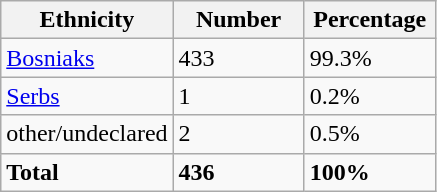<table class="wikitable">
<tr>
<th width="100px">Ethnicity</th>
<th width="80px">Number</th>
<th width="80px">Percentage</th>
</tr>
<tr>
<td><a href='#'>Bosniaks</a></td>
<td>433</td>
<td>99.3%</td>
</tr>
<tr>
<td><a href='#'>Serbs</a></td>
<td>1</td>
<td>0.2%</td>
</tr>
<tr>
<td>other/undeclared</td>
<td>2</td>
<td>0.5%</td>
</tr>
<tr>
<td><strong>Total</strong></td>
<td><strong>436</strong></td>
<td><strong>100%</strong></td>
</tr>
</table>
